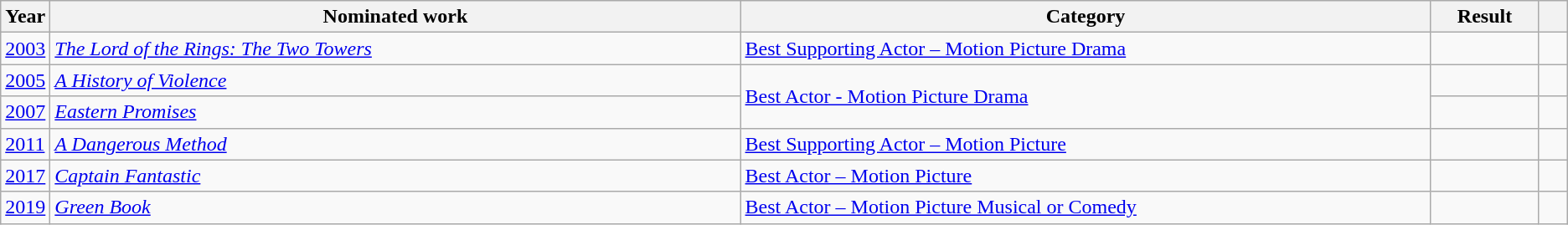<table class="wikitable sortable">
<tr>
<th scope="col" style="width:1em;">Year</th>
<th scope="col" style="width:35em;">Nominated work</th>
<th scope="col" style="width:35em;">Category</th>
<th scope="col" style="width:5em;">Result</th>
<th scope="col" style="width:1em;" class="unsortable"></th>
</tr>
<tr>
<td><a href='#'>2003</a></td>
<td><em><a href='#'>The Lord of the Rings: The Two Towers</a></em></td>
<td><a href='#'>Best Supporting Actor – Motion Picture Drama</a></td>
<td></td>
<td style="text-align:center;"></td>
</tr>
<tr>
<td><a href='#'>2005</a></td>
<td><em><a href='#'>A History of Violence</a></em></td>
<td rowspan="2"><a href='#'>Best Actor - Motion Picture Drama</a></td>
<td></td>
<td style="text-align:center;"></td>
</tr>
<tr>
<td><a href='#'>2007</a></td>
<td><em><a href='#'>Eastern Promises</a></em></td>
<td></td>
<td style="text-align:center;"></td>
</tr>
<tr>
<td><a href='#'>2011</a></td>
<td><em><a href='#'>A Dangerous Method</a></em></td>
<td><a href='#'>Best Supporting Actor – Motion Picture</a></td>
<td></td>
<td style="text-align:center;"></td>
</tr>
<tr>
<td><a href='#'>2017</a></td>
<td><em><a href='#'>Captain Fantastic</a></em></td>
<td><a href='#'>Best Actor – Motion Picture</a></td>
<td></td>
<td style="text-align:center;"></td>
</tr>
<tr>
<td><a href='#'>2019</a></td>
<td><em><a href='#'>Green Book</a></em></td>
<td><a href='#'>Best Actor – Motion Picture Musical or Comedy</a></td>
<td></td>
<td style="text-align:center;"></td>
</tr>
</table>
